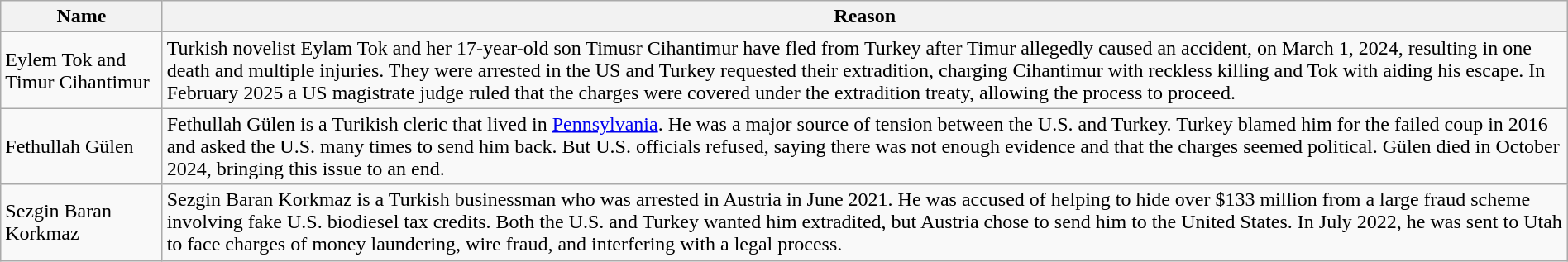<table class="wikitable" style="margin:auto">
<tr>
<th>Name</th>
<th>Reason</th>
</tr>
<tr>
<td>Eylem Tok and Timur Cihantimur</td>
<td>Turkish novelist Eylam Tok and her 17-year-old son Timusr Cihantimur have fled from Turkey after Timur allegedly caused an accident, on March 1, 2024, resulting in one death and multiple injuries. They were arrested in the US and Turkey requested their extradition, charging Cihantimur with reckless killing and Tok with aiding his escape. In February 2025 a US magistrate judge ruled that the charges were covered under the extradition treaty, allowing the process to proceed.</td>
</tr>
<tr>
<td>Fethullah Gülen</td>
<td>Fethullah Gülen is a Turikish cleric that lived in <a href='#'>Pennsylvania</a>. He was a major source of tension between the U.S. and Turkey. Turkey blamed him for the failed coup in 2016 and asked the U.S. many times to send him back. But U.S. officials refused, saying there was not enough evidence and that the charges seemed political. Gülen died in October 2024, bringing this issue to an end.</td>
</tr>
<tr>
<td>Sezgin Baran Korkmaz</td>
<td>Sezgin Baran Korkmaz is a Turkish businessman who was arrested in Austria in June 2021. He was accused of helping to hide over $133 million from a large fraud scheme involving fake U.S. biodiesel tax credits. Both the U.S. and Turkey wanted him extradited, but Austria chose to send him to the United States. In July 2022, he was sent to Utah to face charges of money laundering, wire fraud, and interfering with a legal process.</td>
</tr>
</table>
